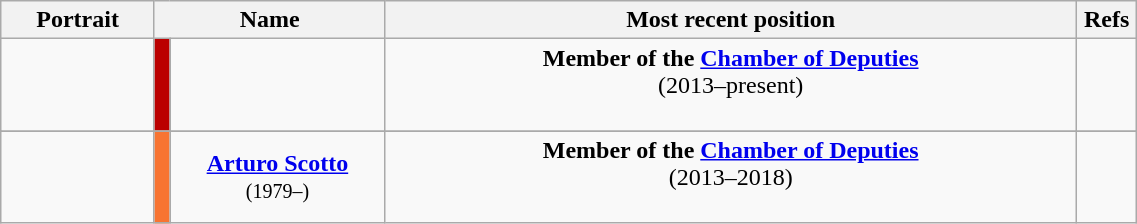<table class="wikitable" style="text-align:center; width:60%; border:1px #AAAAFF solid">
<tr>
<th width=10%>Portrait</th>
<th colspan=2 width=15%>Name</th>
<th width=45%>Most recent position</th>
<th width=1%>Refs</th>
</tr>
<tr style="text-align: center;"  |>
<td></td>
<td style="background:#BB0000;"></td>
<td></td>
<td><strong>Member of the <a href='#'>Chamber of Deputies</a></strong><br>(2013–present)<br><br></td>
<td></td>
</tr>
<tr>
</tr>
<tr style="text-align: center;"  |>
<td></td>
<td style="background:#F87431;"></td>
<td><strong><a href='#'>Arturo Scotto</a></strong><br><small>(1979–)</small></td>
<td><strong>Member of the <a href='#'>Chamber of Deputies</a></strong><br>(2013–2018)<br><br></td>
<td></td>
</tr>
</table>
